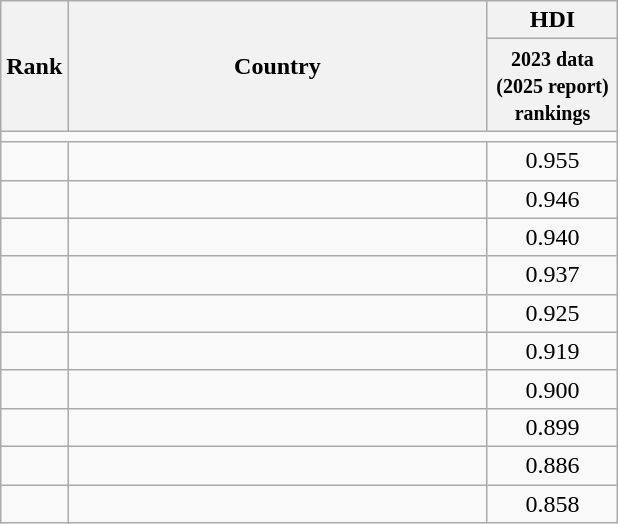<table class="wikitable sortable" style="text-align:center">
<tr>
<th scope="col" rowspan="2" data-sort-type="number">Rank</th>
<th scope="col" rowspan="2" style="width:17em;">Country</th>
<th scope="col" colspan="2">HDI</th>
</tr>
<tr>
<th scope="col" style="width:5em;" data-sort-type="number"><small>2023 data (2025 report) rankings</small></th>
</tr>
<tr>
<td scope="row" colspan="4" background-color:#EAECF0;"></td>
</tr>
<tr>
<td></td>
<td style="text-align:left"></td>
<td>0.955</td>
</tr>
<tr>
<td></td>
<td style="text-align:left"></td>
<td>0.946</td>
</tr>
<tr>
<td></td>
<td style="text-align:left"></td>
<td>0.940</td>
</tr>
<tr>
<td></td>
<td style="text-align:left"></td>
<td>0.937</td>
</tr>
<tr>
<td></td>
<td style="text-align:left"></td>
<td>0.925</td>
</tr>
<tr>
<td></td>
<td style="text-align:left"></td>
<td>0.919</td>
</tr>
<tr>
<td></td>
<td style="text-align:left"></td>
<td>0.900</td>
</tr>
<tr>
<td></td>
<td style="text-align:left"></td>
<td>0.899</td>
</tr>
<tr>
<td></td>
<td style="text-align:left"></td>
<td>0.886</td>
</tr>
<tr>
<td></td>
<td style="text-align:left"></td>
<td>0.858</td>
</tr>
</table>
